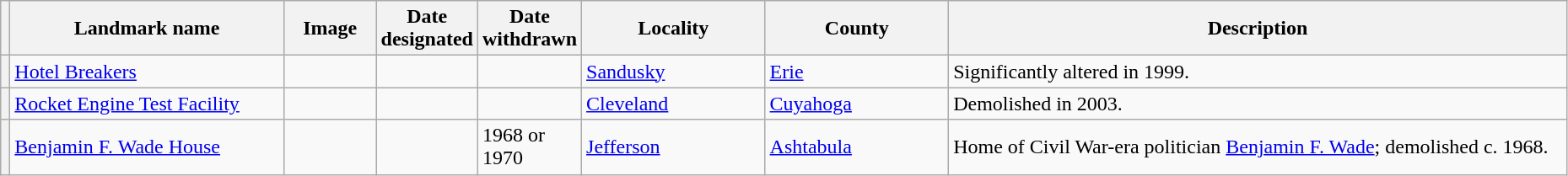<table class="wikitable sortable" style="width:98%">
<tr>
<th scope="col"></th>
<th scope="col" width="18%">Landmark name</th>
<th scope="col" width="6%" class="unsortable">Image</th>
<th scope="col" width="4%">Date designated</th>
<th scope="col" width="4%">Date withdrawn</th>
<th scope="col" width="12%">Locality</th>
<th scope="col" width="12%">County</th>
<th scope="col" width="41%" class="unsortable">Description</th>
</tr>
<tr>
<th></th>
<td><a href='#'>Hotel Breakers</a></td>
<td></td>
<td></td>
<td></td>
<td><a href='#'>Sandusky</a></td>
<td><a href='#'>Erie</a></td>
<td>Significantly altered in 1999.</td>
</tr>
<tr>
<th></th>
<td><a href='#'>Rocket Engine Test Facility</a></td>
<td></td>
<td></td>
<td></td>
<td><a href='#'>Cleveland</a></td>
<td><a href='#'>Cuyahoga</a></td>
<td>Demolished in 2003.</td>
</tr>
<tr>
<th></th>
<td><a href='#'>Benjamin F. Wade House</a></td>
<td></td>
<td></td>
<td>1968 or 1970</td>
<td><a href='#'>Jefferson</a></td>
<td><a href='#'>Ashtabula</a></td>
<td>Home of Civil War-era politician <a href='#'>Benjamin F. Wade</a>; demolished c. 1968.</td>
</tr>
</table>
